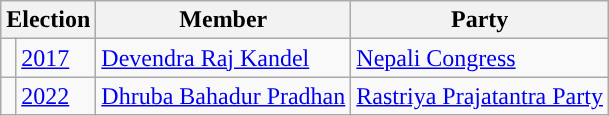<table class="wikitable">
<tr>
<th colspan="2">Election</th>
<th>Member</th>
<th>Party</th>
</tr>
<tr>
<td style="background-color:"></td>
<td><a href='#'>2017</a></td>
<td><a href='#'>Devendra Raj Kandel</a></td>
<td><a href='#'>Nepali Congress</a></td>
</tr>
<tr>
<td></td>
<td><a href='#'>2022</a></td>
<td><a href='#'>Dhruba Bahadur Pradhan</a></td>
<td><a href='#'>Rastriya Prajatantra Party</a></td>
</tr>
</table>
